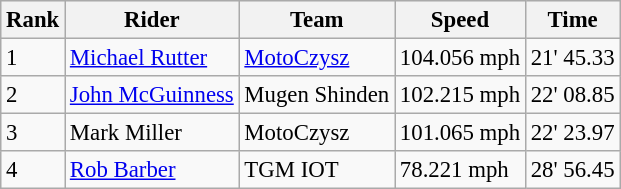<table class="wikitable" style="font-size: 95%;">
<tr style="background:#efefef;">
<th>Rank</th>
<th>Rider</th>
<th>Team</th>
<th>Speed</th>
<th>Time</th>
</tr>
<tr>
<td>1</td>
<td> <a href='#'>Michael Rutter</a></td>
<td><a href='#'>MotoCzysz</a></td>
<td>104.056 mph</td>
<td>21' 45.33</td>
</tr>
<tr>
<td>2</td>
<td> <a href='#'>John McGuinness</a></td>
<td>Mugen Shinden</td>
<td>102.215 mph</td>
<td>22' 08.85</td>
</tr>
<tr>
<td>3</td>
<td> Mark Miller</td>
<td>MotoCzysz</td>
<td>101.065 mph</td>
<td>22' 23.97</td>
</tr>
<tr>
<td>4</td>
<td> <a href='#'>Rob Barber</a></td>
<td>TGM IOT</td>
<td>78.221 mph</td>
<td>28' 56.45</td>
</tr>
</table>
